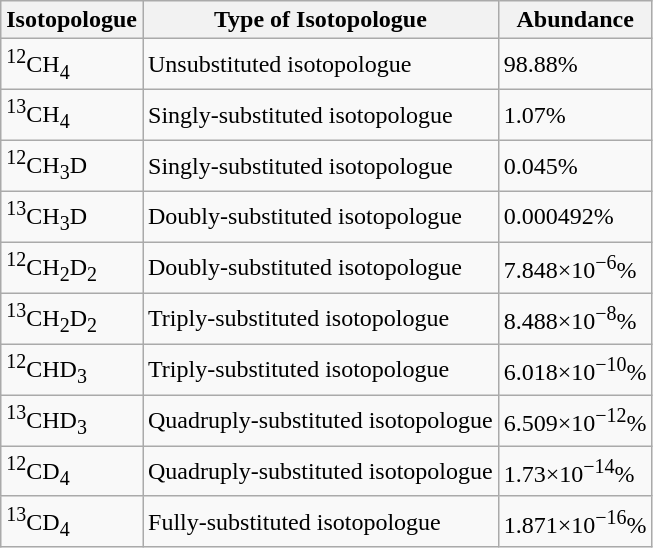<table class="wikitable">
<tr>
<th>Isotopologue</th>
<th>Type of Isotopologue</th>
<th>Abundance</th>
</tr>
<tr>
<td><sup>12</sup>CH<sub>4</sub></td>
<td>Unsubstituted isotopologue</td>
<td>98.88%</td>
</tr>
<tr>
<td><sup>13</sup>CH<sub>4</sub></td>
<td>Singly-substituted isotopologue</td>
<td>1.07%</td>
</tr>
<tr>
<td><sup>12</sup>CH<sub>3</sub>D</td>
<td>Singly-substituted isotopologue</td>
<td>0.045%</td>
</tr>
<tr>
<td><sup>13</sup>CH<sub>3</sub>D</td>
<td>Doubly-substituted isotopologue</td>
<td>0.000492%</td>
</tr>
<tr>
<td><sup>12</sup>CH<sub>2</sub>D<sub>2</sub></td>
<td>Doubly-substituted isotopologue</td>
<td>7.848×10<sup>−6</sup>%</td>
</tr>
<tr>
<td><sup>13</sup>CH<sub>2</sub>D<sub>2</sub></td>
<td>Triply-substituted isotopologue</td>
<td>8.488×10<sup>−8</sup>%</td>
</tr>
<tr>
<td><sup>12</sup>CHD<sub>3</sub></td>
<td>Triply-substituted isotopologue</td>
<td>6.018×10<sup>−10</sup>%</td>
</tr>
<tr>
<td><sup>13</sup>CHD<sub>3</sub></td>
<td>Quadruply-substituted isotopologue</td>
<td>6.509×10<sup>−12</sup>%</td>
</tr>
<tr>
<td><sup>12</sup>CD<sub>4</sub></td>
<td>Quadruply-substituted isotopologue</td>
<td>1.73×10<sup>−14</sup>%</td>
</tr>
<tr>
<td><sup>13</sup>CD<sub>4</sub></td>
<td>Fully-substituted isotopologue</td>
<td>1.871×10<sup>−16</sup>%</td>
</tr>
</table>
